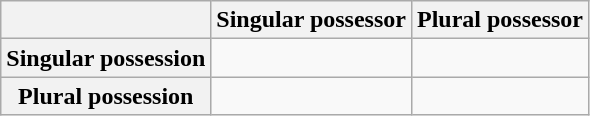<table class="wikitable" align=center>
<tr>
<th></th>
<th>Singular possessor</th>
<th>Plural possessor</th>
</tr>
<tr>
<th>Singular possession</th>
<td></td>
<td></td>
</tr>
<tr>
<th>Plural possession</th>
<td></td>
<td></td>
</tr>
</table>
